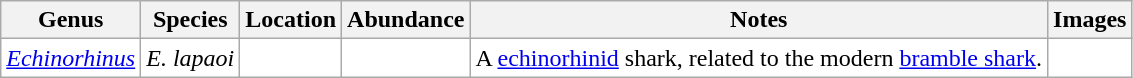<table class="wikitable" style="background:white">
<tr>
<th>Genus</th>
<th>Species</th>
<th>Location</th>
<th>Abundance</th>
<th>Notes</th>
<th>Images</th>
</tr>
<tr>
<td><em><a href='#'>Echinorhinus</a></em></td>
<td><em>E. lapaoi</em></td>
<td></td>
<td></td>
<td>A <a href='#'>echinorhinid</a> shark, related to the modern <a href='#'>bramble shark</a>.</td>
<td></td>
</tr>
</table>
